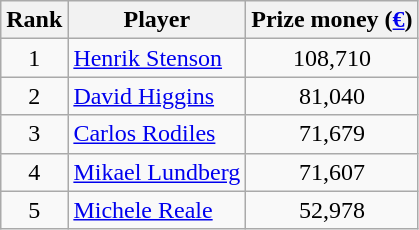<table class="wikitable">
<tr>
<th>Rank</th>
<th>Player</th>
<th>Prize money (<a href='#'>€</a>)</th>
</tr>
<tr>
<td align=center>1</td>
<td> <a href='#'>Henrik Stenson</a></td>
<td align=center>108,710</td>
</tr>
<tr>
<td align=center>2</td>
<td> <a href='#'>David Higgins</a></td>
<td align=center>81,040</td>
</tr>
<tr>
<td align=center>3</td>
<td> <a href='#'>Carlos Rodiles</a></td>
<td align=center>71,679</td>
</tr>
<tr>
<td align=center>4</td>
<td> <a href='#'>Mikael Lundberg</a></td>
<td align=center>71,607</td>
</tr>
<tr>
<td align=center>5</td>
<td> <a href='#'>Michele Reale</a></td>
<td align=center>52,978</td>
</tr>
</table>
